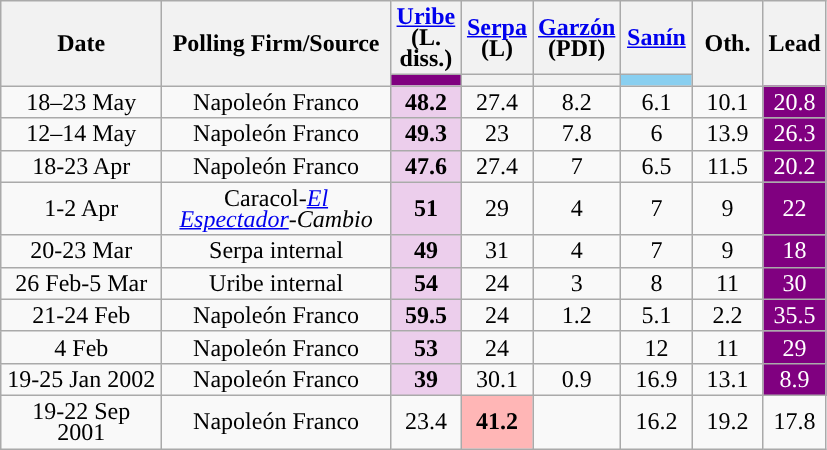<table class="wikitable collapsible" style="text-align:center; font-size:100%; line-height:14px;">
<tr style="height:42px;">
<th style="width:100px;" rowspan="2">Date</th>
<th style="width:145px;" rowspan="2">Polling Firm/Source</th>
<th style="width:40px;"><a href='#'>Uribe</a> (L. diss.)</th>
<th style="width:40px;"><a href='#'>Serpa</a> (L)</th>
<th style="width:40px;"><a href='#'>Garzón</a> (PDI)</th>
<th style="width:40px;"><a href='#'>Sanín</a></th>
<th style="width:40px;" rowspan="2">Oth.</th>
<th style="width:20px;" rowspan="2">Lead</th>
</tr>
<tr>
<th style="color:inherit;background:#800080;"></th>
<th style="color:inherit;background:"></th>
<th style="color:inherit;background:"></th>
<th style="color:inherit;background:#89CFF0;"></th>
</tr>
<tr>
<td>18–23 May</td>
<td>Napoleón Franco</td>
<td style="background:#ECCEEC"><strong>48.2</strong></td>
<td>27.4</td>
<td>8.2</td>
<td>6.1</td>
<td>10.1</td>
<td style="background:#800080; color:white;">20.8</td>
</tr>
<tr>
<td>12–14 May</td>
<td>Napoleón Franco</td>
<td style="background:#ECCEEC"><strong>49.3</strong></td>
<td>23</td>
<td>7.8</td>
<td>6</td>
<td>13.9</td>
<td style="background:#800080; color:white;">26.3</td>
</tr>
<tr>
<td>18-23 Apr</td>
<td>Napoleón Franco</td>
<td style="background:#ECCEEC"><strong>47.6</strong></td>
<td>27.4</td>
<td>7</td>
<td>6.5</td>
<td>11.5</td>
<td style="background:#800080; color:white;">20.2</td>
</tr>
<tr>
<td>1-2 Apr</td>
<td>Caracol-<em><a href='#'>El Espectador</a></em>-<em>Cambio</em></td>
<td style="background:#ECCEEC"><strong>51</strong></td>
<td>29</td>
<td>4</td>
<td>7</td>
<td>9</td>
<td style="background:#800080; color:white;">22</td>
</tr>
<tr>
<td>20-23 Mar</td>
<td>Serpa internal</td>
<td style="background:#ECCEEC"><strong>49</strong></td>
<td>31</td>
<td>4</td>
<td>7</td>
<td>9</td>
<td style="background:#800080; color:white;">18</td>
</tr>
<tr>
<td>26 Feb-5 Mar</td>
<td>Uribe internal</td>
<td style="background:#ECCEEC"><strong>54</strong></td>
<td>24</td>
<td>3</td>
<td>8</td>
<td>11</td>
<td style="background:#800080; color:white;">30</td>
</tr>
<tr>
<td>21-24 Feb</td>
<td>Napoleón Franco</td>
<td style="background:#ECCEEC"><strong>59.5</strong></td>
<td>24</td>
<td>1.2</td>
<td>5.1</td>
<td>2.2</td>
<td style="background:#800080; color:white;">35.5</td>
</tr>
<tr>
<td>4 Feb</td>
<td>Napoleón Franco</td>
<td style="background:#ECCEEC"><strong>53</strong></td>
<td>24</td>
<td></td>
<td>12</td>
<td>11</td>
<td style="background:#800080; color:white;">29</td>
</tr>
<tr>
<td>19-25 Jan 2002</td>
<td>Napoleón Franco</td>
<td style="background:#ECCEEC"><strong>39</strong></td>
<td>30.1</td>
<td>0.9</td>
<td>16.9</td>
<td>13.1</td>
<td style="background:#800080; color:white;">8.9</td>
</tr>
<tr>
<td>19-22 Sep 2001</td>
<td>Napoleón Franco</td>
<td>23.4</td>
<td style="background:#FFB6B6"><strong>41.2</strong></td>
<td></td>
<td>16.2</td>
<td>19.2</td>
<td style="background:">17.8</td>
</tr>
</table>
